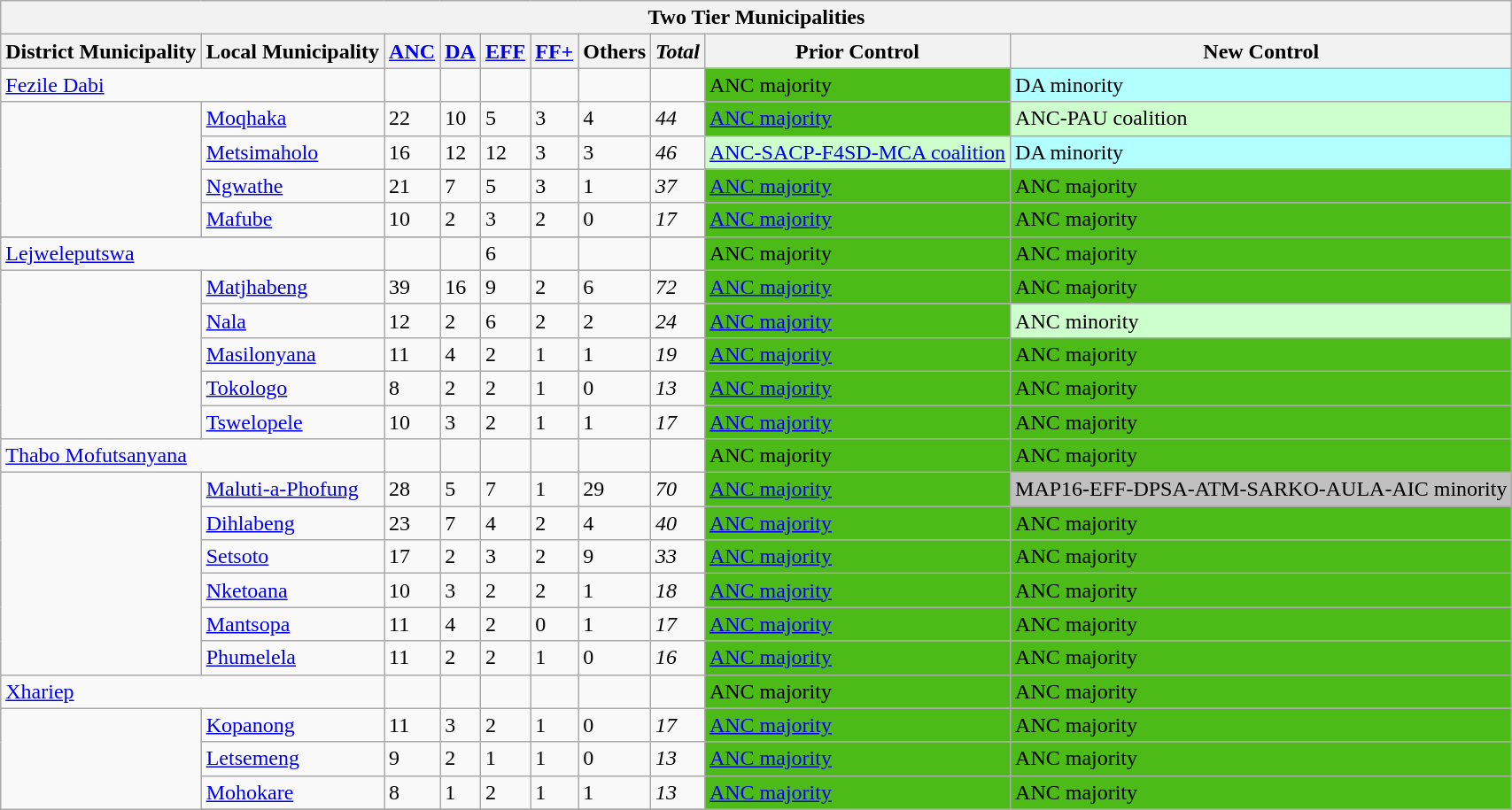<table class="wikitable">
<tr>
<th colspan="10">Two Tier Municipalities</th>
</tr>
<tr>
<th>District Municipality</th>
<th>Local Municipality</th>
<th><a href='#'>ANC</a></th>
<th><a href='#'>DA</a></th>
<th><a href='#'>EFF</a></th>
<th><a href='#'>FF+</a></th>
<th>Others</th>
<th><em>Total</em></th>
<th>Prior Control</th>
<th>New Control</th>
</tr>
<tr>
<td colspan="2"><a href='#'>Fezile Dabi</a></td>
<td></td>
<td></td>
<td></td>
<td></td>
<td></td>
<td></td>
<td style="background:#4CBB17;">ANC majority</td>
<td style="background:#B2FFFF;">DA minority</td>
</tr>
<tr>
<td rowspan="4"></td>
<td><a href='#'>Moqhaka</a></td>
<td>22</td>
<td>10</td>
<td>5</td>
<td>3</td>
<td>4</td>
<td><em>44</em></td>
<td style="background:#4CBB17;"><a href='#'>ANC majority</a></td>
<td style="background:#cfc;">ANC-PAU coalition</td>
</tr>
<tr>
<td><a href='#'>Metsimaholo</a></td>
<td>16</td>
<td>12</td>
<td>12</td>
<td>3</td>
<td>3</td>
<td><em>46</em></td>
<td style="background:#cfc;"><a href='#'>ANC-SACP-F4SD-MCA coalition</a></td>
<td style="background:#B2FFFF;">DA minority</td>
</tr>
<tr>
<td><a href='#'>Ngwathe</a></td>
<td>21</td>
<td>7</td>
<td>5</td>
<td>3</td>
<td>1</td>
<td><em>37</em></td>
<td style="background:#4CBB17;"><a href='#'>ANC majority</a></td>
<td style="background:#4CBB17">ANC majority</td>
</tr>
<tr>
<td><a href='#'>Mafube</a></td>
<td>10</td>
<td>2</td>
<td>3</td>
<td>2</td>
<td>0</td>
<td><em>17</em></td>
<td style="background:#4CBB17;"><a href='#'>ANC majority</a></td>
<td style="background:#4CBB17;">ANC majority</td>
</tr>
<tr>
</tr>
<tr>
<td colspan="2"><a href='#'>Lejweleputswa</a></td>
<td></td>
<td></td>
<td>6</td>
<td></td>
<td></td>
<td></td>
<td style="background:#4CBB17;">ANC majority</td>
<td style="background:#4CBB17;">ANC majority</td>
</tr>
<tr>
<td rowspan="5"></td>
<td><a href='#'>Matjhabeng</a></td>
<td>39</td>
<td>16</td>
<td>9</td>
<td>2</td>
<td>6</td>
<td><em>72</em></td>
<td style="background:#4CBB17;"><a href='#'>ANC majority</a></td>
<td style="background:#4CBB17">ANC majority</td>
</tr>
<tr>
<td><a href='#'>Nala</a></td>
<td>12</td>
<td>2</td>
<td>6</td>
<td>2</td>
<td>2</td>
<td><em>24</em></td>
<td style="background:#4CBB17;"><a href='#'>ANC majority</a></td>
<td style="background:#cfc;">ANC minority</td>
</tr>
<tr>
<td><a href='#'>Masilonyana</a></td>
<td>11</td>
<td>4</td>
<td>2</td>
<td>1</td>
<td>1</td>
<td><em>19</em></td>
<td style="background:#4CBB17;"><a href='#'>ANC majority</a></td>
<td style="background:#4CBB17;">ANC majority</td>
</tr>
<tr>
<td><a href='#'>Tokologo</a></td>
<td>8</td>
<td>2</td>
<td>2</td>
<td>1</td>
<td>0</td>
<td><em>13</em></td>
<td style="background:#4CBB17;"><a href='#'>ANC majority</a></td>
<td style="background:#4CBB17;">ANC majority</td>
</tr>
<tr>
<td><a href='#'>Tswelopele</a></td>
<td>10</td>
<td>3</td>
<td>2</td>
<td>1</td>
<td>1</td>
<td><em>17</em></td>
<td style="background:#4CBB17;"><a href='#'>ANC majority</a></td>
<td style="background:#4CBB17;">ANC majority</td>
</tr>
<tr>
<td colspan="2"><a href='#'>Thabo Mofutsanyana</a></td>
<td></td>
<td></td>
<td></td>
<td></td>
<td></td>
<td></td>
<td style="background:#4CBB17;">ANC majority</td>
<td style="background:#4CBB17;">ANC majority</td>
</tr>
<tr>
<td rowspan="6"></td>
<td><a href='#'>Maluti-a-Phofung</a></td>
<td>28</td>
<td>5</td>
<td>7</td>
<td>1</td>
<td>29</td>
<td><em>70</em></td>
<td style="background:#4CBB17;"><a href='#'>ANC majority</a></td>
<td style="background:silver;">MAP16-EFF-DPSA-ATM-SARKO-AULA-AIC minority</td>
</tr>
<tr>
<td><a href='#'>Dihlabeng</a></td>
<td>23</td>
<td>7</td>
<td>4</td>
<td>2</td>
<td>4</td>
<td><em>40</em></td>
<td style="background:#4CBB17;"><a href='#'>ANC majority</a></td>
<td style="background:#4CBB17;">ANC majority</td>
</tr>
<tr>
<td><a href='#'>Setsoto</a></td>
<td>17</td>
<td>2</td>
<td>3</td>
<td>2</td>
<td>9</td>
<td><em>33</em></td>
<td style="background:#4CBB17;"><a href='#'>ANC majority</a></td>
<td style="background:#4CBB17;">ANC majority</td>
</tr>
<tr>
<td><a href='#'>Nketoana</a></td>
<td>10</td>
<td>3</td>
<td>2</td>
<td>2</td>
<td>1</td>
<td><em>18</em></td>
<td style="background:#4CBB17;"><a href='#'>ANC majority</a></td>
<td style="background:#4CBB17">ANC majority</td>
</tr>
<tr>
<td><a href='#'>Mantsopa</a></td>
<td>11</td>
<td>4</td>
<td>2</td>
<td>0</td>
<td>1</td>
<td><em>17</em></td>
<td style="background:#4CBB17;"><a href='#'>ANC majority</a></td>
<td style="background:#4CBB17;">ANC majority</td>
</tr>
<tr>
<td><a href='#'>Phumelela</a></td>
<td>11</td>
<td>2</td>
<td>2</td>
<td>1</td>
<td>0</td>
<td><em>16</em></td>
<td style="background:#4CBB17;"><a href='#'>ANC majority</a></td>
<td style="background:#4CBB17;">ANC majority</td>
</tr>
<tr>
<td colspan="2"><a href='#'>Xhariep</a></td>
<td></td>
<td></td>
<td></td>
<td></td>
<td></td>
<td></td>
<td style="background:#4CBB17;">ANC majority</td>
<td style="background:#4CBB17;">ANC majority</td>
</tr>
<tr>
<td rowspan="4"></td>
<td><a href='#'>Kopanong</a></td>
<td>11</td>
<td>3</td>
<td>2</td>
<td>1</td>
<td>0</td>
<td><em>17</em></td>
<td style="background:#4CBB17;"><a href='#'>ANC majority</a></td>
<td style="background:#4CBB17;">ANC majority</td>
</tr>
<tr>
<td><a href='#'>Letsemeng</a></td>
<td>9</td>
<td>2</td>
<td>1</td>
<td>1</td>
<td>0</td>
<td><em>13</em></td>
<td style="background:#4CBB17;"><a href='#'>ANC majority</a></td>
<td style="background:#4CBB17;">ANC majority</td>
</tr>
<tr>
<td><a href='#'>Mohokare</a></td>
<td>8</td>
<td>1</td>
<td>2</td>
<td>1</td>
<td>1</td>
<td><em>13</em></td>
<td style="background:#4CBB17;"><a href='#'>ANC majority</a></td>
<td style="background:#4CBB17;">ANC majority</td>
</tr>
<tr>
</tr>
</table>
